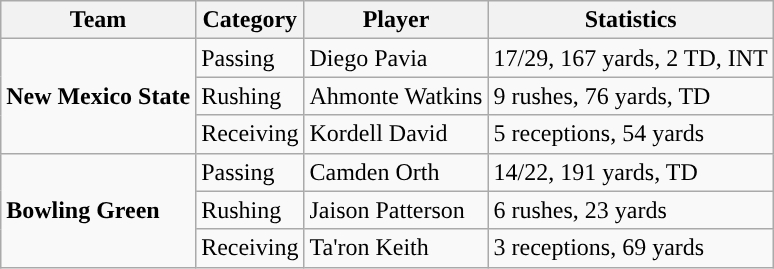<table class="wikitable" style="float: right;">
<tr>
<th>Team</th>
<th>Category</th>
<th>Player</th>
<th>Statistics</th>
</tr>
<tr>
<td rowspan=3><strong>New Mexico State</strong></td>
<td>Passing</td>
<td>Diego Pavia</td>
<td>17/29, 167 yards, 2 TD, INT</td>
</tr>
<tr>
<td>Rushing</td>
<td>Ahmonte Watkins</td>
<td>9 rushes, 76 yards, TD</td>
</tr>
<tr>
<td>Receiving</td>
<td>Kordell David</td>
<td>5 receptions, 54 yards</td>
</tr>
<tr>
<td rowspan=3><strong>Bowling Green</strong></td>
<td>Passing</td>
<td>Camden Orth</td>
<td>14/22, 191 yards, TD</td>
</tr>
<tr>
<td>Rushing</td>
<td>Jaison Patterson</td>
<td>6 rushes, 23 yards</td>
</tr>
<tr>
<td>Receiving</td>
<td>Ta'ron Keith</td>
<td>3 receptions, 69 yards</td>
</tr>
</table>
